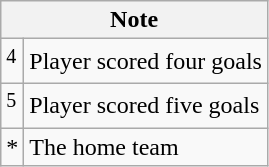<table class="wikitable">
<tr>
<th colspan="2">Note</th>
</tr>
<tr>
<td align="left"><sup>4</sup></td>
<td align="left">Player scored four goals</td>
</tr>
<tr>
<td align="left"><sup>5</sup></td>
<td align="left">Player scored five goals</td>
</tr>
<tr>
<td align="left">*</td>
<td align="left">The home team</td>
</tr>
</table>
